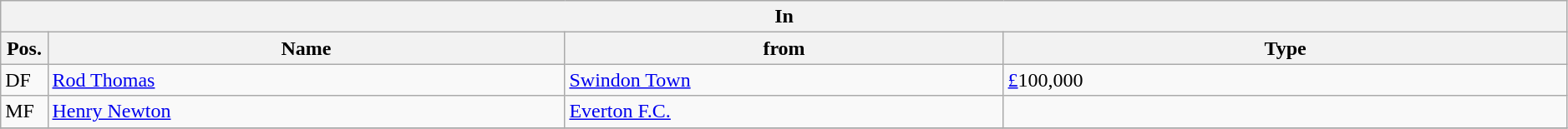<table class="wikitable" style="font-size:100%;width:99%;">
<tr>
<th colspan="4">In</th>
</tr>
<tr>
<th width=3%>Pos.</th>
<th width=33%>Name</th>
<th width=28%>from</th>
<th width=36%>Type</th>
</tr>
<tr>
<td>DF</td>
<td><a href='#'>Rod Thomas</a></td>
<td><a href='#'>Swindon Town</a></td>
<td><a href='#'>£</a>100,000</td>
</tr>
<tr>
<td>MF</td>
<td><a href='#'>Henry Newton</a></td>
<td><a href='#'>Everton F.C.</a></td>
<td></td>
</tr>
<tr>
</tr>
</table>
